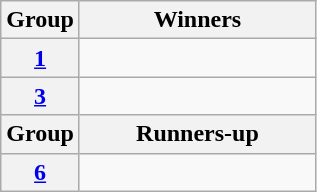<table class="wikitable">
<tr>
<th>Group</th>
<th width="150">Winners</th>
</tr>
<tr>
<th><a href='#'>1</a></th>
<td></td>
</tr>
<tr>
<th><a href='#'>3</a></th>
<td></td>
</tr>
<tr>
<th>Group</th>
<th width="150">Runners-up</th>
</tr>
<tr>
<th><a href='#'>6</a></th>
<td></td>
</tr>
</table>
